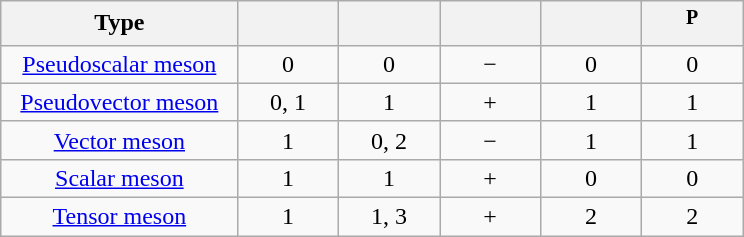<table class="wikitable" style="margin:auto; text-align:center;margin:1em auto;">
<tr>
<th style="width:150px;">Type</th>
<th style="width:60px;"><a href='#'></a></th>
<th style="width:60px;"><a href='#'></a></th>
<th style="width:60px;"><a href='#'></a></th>
<th style="width:60px;"><a href='#'></a></th>
<th style="width:60px;"><sup>P</sup></th>
</tr>
<tr>
<td><a href='#'>Pseudoscalar meson</a></td>
<td>0</td>
<td>0</td>
<td>−</td>
<td>0</td>
<td>0</td>
</tr>
<tr>
<td><a href='#'>Pseudovector meson</a></td>
<td>0, 1</td>
<td>1</td>
<td>+</td>
<td>1</td>
<td>1</td>
</tr>
<tr>
<td><a href='#'>Vector meson</a></td>
<td>1</td>
<td>0, 2</td>
<td>−</td>
<td>1</td>
<td>1</td>
</tr>
<tr>
<td><a href='#'>Scalar meson</a></td>
<td>1</td>
<td>1</td>
<td>+</td>
<td>0</td>
<td>0</td>
</tr>
<tr>
<td><a href='#'>Tensor meson</a></td>
<td>1</td>
<td>1, 3</td>
<td>+</td>
<td>2</td>
<td>2</td>
</tr>
</table>
